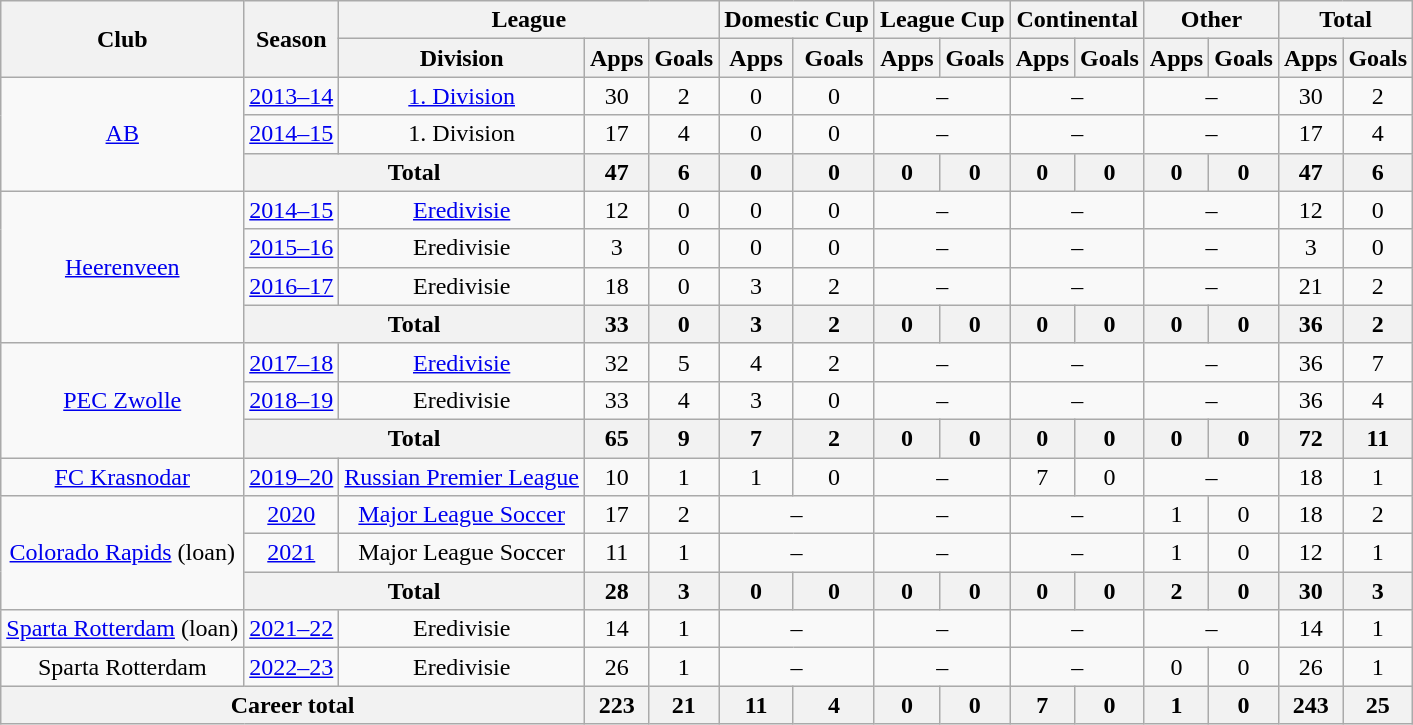<table class="wikitable" style="text-align:center">
<tr>
<th rowspan="2">Club</th>
<th rowspan="2">Season</th>
<th colspan="3">League</th>
<th colspan="2">Domestic Cup</th>
<th colspan="2">League Cup</th>
<th colspan="2">Continental</th>
<th colspan="2">Other</th>
<th colspan="2">Total</th>
</tr>
<tr>
<th>Division</th>
<th>Apps</th>
<th>Goals</th>
<th>Apps</th>
<th>Goals</th>
<th>Apps</th>
<th>Goals</th>
<th>Apps</th>
<th>Goals</th>
<th>Apps</th>
<th>Goals</th>
<th>Apps</th>
<th>Goals</th>
</tr>
<tr>
<td rowspan="3"><a href='#'>AB</a></td>
<td><a href='#'>2013–14</a></td>
<td><a href='#'>1. Division</a></td>
<td>30</td>
<td>2</td>
<td>0</td>
<td>0</td>
<td colspan="2">–</td>
<td colspan="2">–</td>
<td colspan="2">–</td>
<td>30</td>
<td>2</td>
</tr>
<tr>
<td><a href='#'>2014–15</a></td>
<td>1. Division</td>
<td>17</td>
<td>4</td>
<td>0</td>
<td>0</td>
<td colspan="2">–</td>
<td colspan="2">–</td>
<td colspan="2">–</td>
<td>17</td>
<td>4</td>
</tr>
<tr>
<th colspan="2">Total</th>
<th>47</th>
<th>6</th>
<th>0</th>
<th>0</th>
<th>0</th>
<th>0</th>
<th>0</th>
<th>0</th>
<th>0</th>
<th>0</th>
<th>47</th>
<th>6</th>
</tr>
<tr>
<td rowspan="4"><a href='#'>Heerenveen</a></td>
<td><a href='#'>2014–15</a></td>
<td><a href='#'>Eredivisie</a></td>
<td>12</td>
<td>0</td>
<td>0</td>
<td>0</td>
<td colspan="2">–</td>
<td colspan="2">–</td>
<td colspan="2">–</td>
<td>12</td>
<td>0</td>
</tr>
<tr>
<td><a href='#'>2015–16</a></td>
<td>Eredivisie</td>
<td>3</td>
<td>0</td>
<td>0</td>
<td>0</td>
<td colspan="2">–</td>
<td colspan="2">–</td>
<td colspan="2">–</td>
<td>3</td>
<td>0</td>
</tr>
<tr>
<td><a href='#'>2016–17</a></td>
<td>Eredivisie</td>
<td>18</td>
<td>0</td>
<td>3</td>
<td>2</td>
<td colspan="2">–</td>
<td colspan="2">–</td>
<td colspan="2">–</td>
<td>21</td>
<td>2</td>
</tr>
<tr>
<th colspan="2">Total</th>
<th>33</th>
<th>0</th>
<th>3</th>
<th>2</th>
<th>0</th>
<th>0</th>
<th>0</th>
<th>0</th>
<th>0</th>
<th>0</th>
<th>36</th>
<th>2</th>
</tr>
<tr>
<td rowspan="3"><a href='#'>PEC Zwolle</a></td>
<td><a href='#'>2017–18</a></td>
<td><a href='#'>Eredivisie</a></td>
<td>32</td>
<td>5</td>
<td>4</td>
<td>2</td>
<td colspan="2">–</td>
<td colspan="2">–</td>
<td colspan="2">–</td>
<td>36</td>
<td>7</td>
</tr>
<tr>
<td><a href='#'>2018–19</a></td>
<td>Eredivisie</td>
<td>33</td>
<td>4</td>
<td>3</td>
<td>0</td>
<td colspan="2">–</td>
<td colspan="2">–</td>
<td colspan="2">–</td>
<td>36</td>
<td>4</td>
</tr>
<tr>
<th colspan=2>Total</th>
<th>65</th>
<th>9</th>
<th>7</th>
<th>2</th>
<th>0</th>
<th>0</th>
<th>0</th>
<th>0</th>
<th>0</th>
<th>0</th>
<th>72</th>
<th>11</th>
</tr>
<tr>
<td><a href='#'>FC Krasnodar</a></td>
<td><a href='#'>2019–20</a></td>
<td><a href='#'>Russian Premier League</a></td>
<td>10</td>
<td>1</td>
<td>1</td>
<td>0</td>
<td colspan="2">–</td>
<td>7</td>
<td>0</td>
<td colspan="2">–</td>
<td>18</td>
<td>1</td>
</tr>
<tr>
<td rowspan="3"><a href='#'>Colorado Rapids</a> (loan)</td>
<td><a href='#'>2020</a></td>
<td><a href='#'>Major League Soccer</a></td>
<td>17</td>
<td>2</td>
<td colspan="2">–</td>
<td colspan="2">–</td>
<td colspan="2">–</td>
<td>1</td>
<td>0</td>
<td>18</td>
<td>2</td>
</tr>
<tr>
<td><a href='#'>2021</a></td>
<td>Major League Soccer</td>
<td>11</td>
<td>1</td>
<td colspan="2">–</td>
<td colspan="2">–</td>
<td colspan="2">–</td>
<td>1</td>
<td>0</td>
<td>12</td>
<td>1</td>
</tr>
<tr>
<th colspan=2>Total</th>
<th>28</th>
<th>3</th>
<th>0</th>
<th>0</th>
<th>0</th>
<th>0</th>
<th>0</th>
<th>0</th>
<th>2</th>
<th>0</th>
<th>30</th>
<th>3</th>
</tr>
<tr>
<td><a href='#'>Sparta Rotterdam</a> (loan)</td>
<td><a href='#'>2021–22</a></td>
<td>Eredivisie</td>
<td>14</td>
<td>1</td>
<td colspan="2">–</td>
<td colspan="2">–</td>
<td colspan="2">–</td>
<td colspan="2">–</td>
<td>14</td>
<td>1</td>
</tr>
<tr>
<td>Sparta Rotterdam</td>
<td><a href='#'>2022–23</a></td>
<td>Eredivisie</td>
<td>26</td>
<td>1</td>
<td colspan="2">–</td>
<td colspan="2">–</td>
<td colspan="2">–</td>
<td>0</td>
<td>0</td>
<td>26</td>
<td>1</td>
</tr>
<tr>
<th colspan="3">Career total</th>
<th>223</th>
<th>21</th>
<th>11</th>
<th>4</th>
<th>0</th>
<th>0</th>
<th>7</th>
<th>0</th>
<th>1</th>
<th>0</th>
<th>243</th>
<th>25</th>
</tr>
</table>
